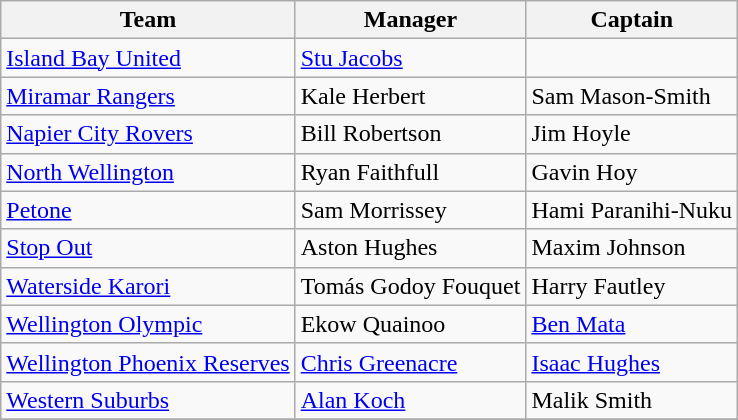<table class="wikitable sortable" style="text-align: left;">
<tr>
<th>Team</th>
<th>Manager</th>
<th>Captain</th>
</tr>
<tr>
<td><a href='#'>Island Bay United</a></td>
<td> <a href='#'>Stu Jacobs</a></td>
<td></td>
</tr>
<tr>
<td><a href='#'>Miramar Rangers</a></td>
<td> Kale Herbert</td>
<td> Sam Mason-Smith</td>
</tr>
<tr>
<td><a href='#'>Napier City Rovers</a></td>
<td> Bill Robertson</td>
<td> Jim Hoyle</td>
</tr>
<tr>
<td><a href='#'>North Wellington</a></td>
<td> Ryan Faithfull</td>
<td> Gavin Hoy</td>
</tr>
<tr>
<td><a href='#'>Petone</a></td>
<td> Sam Morrissey</td>
<td> Hami Paranihi-Nuku</td>
</tr>
<tr>
<td><a href='#'>Stop Out</a></td>
<td> Aston Hughes</td>
<td> Maxim Johnson</td>
</tr>
<tr>
<td><a href='#'>Waterside Karori</a></td>
<td> Tomás Godoy Fouquet</td>
<td> Harry Fautley</td>
</tr>
<tr>
<td><a href='#'>Wellington Olympic</a></td>
<td> Ekow Quainoo</td>
<td> <a href='#'>Ben Mata</a></td>
</tr>
<tr>
<td><a href='#'>Wellington Phoenix Reserves</a></td>
<td> <a href='#'>Chris Greenacre</a></td>
<td> <a href='#'>Isaac Hughes</a></td>
</tr>
<tr>
<td><a href='#'>Western Suburbs</a></td>
<td> <a href='#'>Alan Koch</a></td>
<td> Malik Smith</td>
</tr>
<tr>
</tr>
</table>
